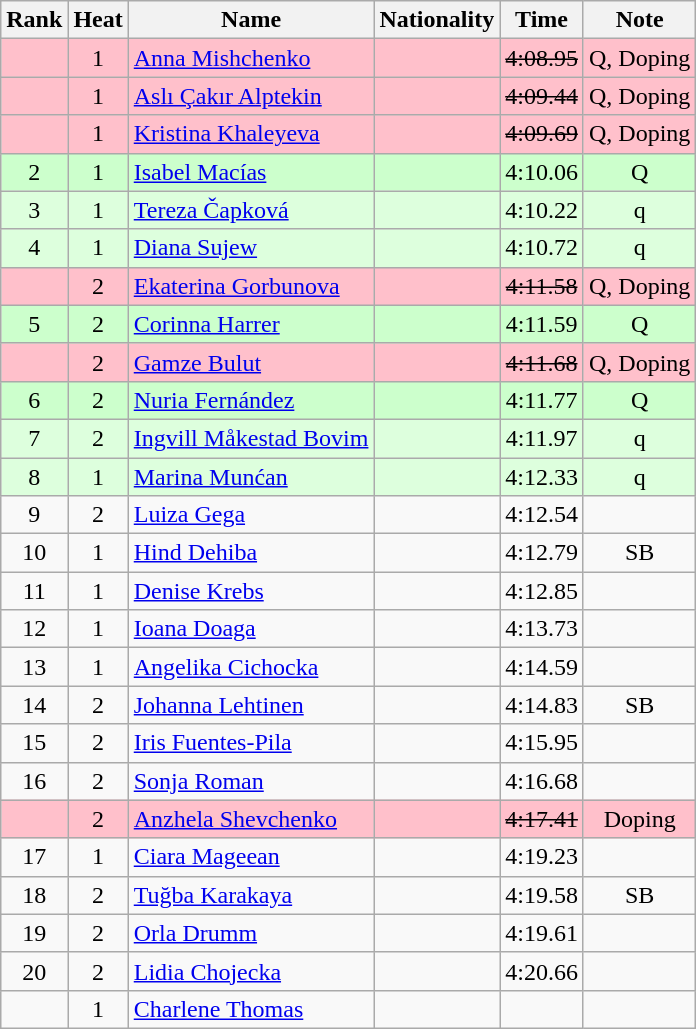<table class="wikitable sortable" style="text-align:center">
<tr>
<th>Rank</th>
<th>Heat</th>
<th>Name</th>
<th>Nationality</th>
<th>Time</th>
<th>Note</th>
</tr>
<tr bgcolor=pink>
<td></td>
<td>1</td>
<td align="left"><a href='#'>Anna Mishchenko</a></td>
<td align=left></td>
<td><s>4:08.95</s></td>
<td>Q, Doping</td>
</tr>
<tr bgcolor=pink>
<td></td>
<td>1</td>
<td align="left"><a href='#'>Aslı Çakır Alptekin</a></td>
<td align=left></td>
<td><s>4:09.44</s></td>
<td>Q, Doping</td>
</tr>
<tr bgcolor=pink>
<td></td>
<td>1</td>
<td align="left"><a href='#'>Kristina Khaleyeva</a></td>
<td align=left></td>
<td><s>4:09.69</s></td>
<td>Q, Doping</td>
</tr>
<tr bgcolor=ccffcc>
<td>2</td>
<td>1</td>
<td align="left"><a href='#'>Isabel Macías</a></td>
<td align=left></td>
<td>4:10.06</td>
<td>Q</td>
</tr>
<tr bgcolor=ddffdd>
<td>3</td>
<td>1</td>
<td align="left"><a href='#'>Tereza Čapková</a></td>
<td align=left></td>
<td>4:10.22</td>
<td>q</td>
</tr>
<tr bgcolor=ddffdd>
<td>4</td>
<td>1</td>
<td align="left"><a href='#'>Diana Sujew</a></td>
<td align=left></td>
<td>4:10.72</td>
<td>q</td>
</tr>
<tr bgcolor=pink>
<td></td>
<td>2</td>
<td align="left"><a href='#'>Ekaterina Gorbunova</a></td>
<td align=left></td>
<td><s>4:11.58</s></td>
<td>Q, Doping</td>
</tr>
<tr bgcolor=ccffcc>
<td>5</td>
<td>2</td>
<td align="left"><a href='#'>Corinna Harrer</a></td>
<td align=left></td>
<td>4:11.59</td>
<td>Q</td>
</tr>
<tr bgcolor=pink>
<td></td>
<td>2</td>
<td align="left"><a href='#'>Gamze Bulut</a></td>
<td align=left></td>
<td><s>4:11.68</s></td>
<td>Q, Doping</td>
</tr>
<tr bgcolor=ccffcc>
<td>6</td>
<td>2</td>
<td align="left"><a href='#'>Nuria Fernández</a></td>
<td align=left></td>
<td>4:11.77</td>
<td>Q</td>
</tr>
<tr bgcolor=ddffdd>
<td>7</td>
<td>2</td>
<td align="left"><a href='#'>Ingvill Måkestad Bovim</a></td>
<td align=left></td>
<td>4:11.97</td>
<td>q</td>
</tr>
<tr bgcolor=ddffdd>
<td>8</td>
<td>1</td>
<td align="left"><a href='#'>Marina Munćan</a></td>
<td align=left></td>
<td>4:12.33</td>
<td>q</td>
</tr>
<tr>
<td>9</td>
<td>2</td>
<td align="left"><a href='#'>Luiza Gega</a></td>
<td align=left></td>
<td>4:12.54</td>
<td></td>
</tr>
<tr>
<td>10</td>
<td>1</td>
<td align="left"><a href='#'>Hind Dehiba</a></td>
<td align=left></td>
<td>4:12.79</td>
<td>SB</td>
</tr>
<tr>
<td>11</td>
<td>1</td>
<td align="left"><a href='#'>Denise Krebs</a></td>
<td align=left></td>
<td>4:12.85</td>
<td></td>
</tr>
<tr>
<td>12</td>
<td>1</td>
<td align="left"><a href='#'>Ioana Doaga</a></td>
<td align=left></td>
<td>4:13.73</td>
<td></td>
</tr>
<tr>
<td>13</td>
<td>1</td>
<td align="left"><a href='#'>Angelika Cichocka</a></td>
<td align=left></td>
<td>4:14.59</td>
<td></td>
</tr>
<tr>
<td>14</td>
<td>2</td>
<td align="left"><a href='#'>Johanna Lehtinen</a></td>
<td align=left></td>
<td>4:14.83</td>
<td>SB</td>
</tr>
<tr>
<td>15</td>
<td>2</td>
<td align="left"><a href='#'>Iris Fuentes-Pila</a></td>
<td align=left></td>
<td>4:15.95</td>
<td></td>
</tr>
<tr>
<td>16</td>
<td>2</td>
<td align="left"><a href='#'>Sonja Roman</a></td>
<td align=left></td>
<td>4:16.68</td>
<td></td>
</tr>
<tr bgcolor=pink>
<td></td>
<td>2</td>
<td align="left"><a href='#'>Anzhela Shevchenko</a></td>
<td align=left></td>
<td><s>4:17.41</s></td>
<td>Doping</td>
</tr>
<tr>
<td>17</td>
<td>1</td>
<td align="left"><a href='#'>Ciara Mageean</a></td>
<td align=left></td>
<td>4:19.23</td>
<td></td>
</tr>
<tr>
<td>18</td>
<td>2</td>
<td align="left"><a href='#'>Tuğba Karakaya</a></td>
<td align=left></td>
<td>4:19.58</td>
<td>SB</td>
</tr>
<tr>
<td>19</td>
<td>2</td>
<td align="left"><a href='#'>Orla Drumm</a></td>
<td align=left></td>
<td>4:19.61</td>
<td></td>
</tr>
<tr>
<td>20</td>
<td>2</td>
<td align="left"><a href='#'>Lidia Chojecka</a></td>
<td align=left></td>
<td>4:20.66</td>
<td></td>
</tr>
<tr>
<td></td>
<td>1</td>
<td align="left"><a href='#'>Charlene Thomas</a></td>
<td align=left></td>
<td></td>
<td></td>
</tr>
</table>
